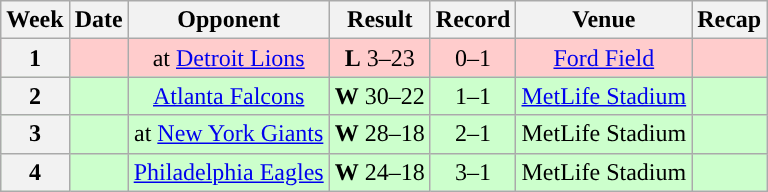<table class="wikitable" style="text-align:center">
<tr>
<th>Week</th>
<th>Date</th>
<th>Opponent</th>
<th>Result</th>
<th>Record</th>
<th>Venue</th>
<th>Recap</th>
</tr>
<tr style="background:#fcc">
<th>1</th>
<td></td>
<td>at <a href='#'>Detroit Lions</a></td>
<td><strong>L</strong> 3–23</td>
<td>0–1</td>
<td><a href='#'>Ford Field</a></td>
<td></td>
</tr>
<tr style="background:#cfc">
<th>2</th>
<td></td>
<td><a href='#'>Atlanta Falcons</a></td>
<td><strong>W</strong> 30–22</td>
<td>1–1</td>
<td><a href='#'>MetLife Stadium</a></td>
<td></td>
</tr>
<tr style="background:#cfc">
<th>3</th>
<td></td>
<td>at <a href='#'>New York Giants</a></td>
<td><strong>W</strong> 28–18</td>
<td>2–1</td>
<td>MetLife Stadium</td>
<td></td>
</tr>
<tr style="background:#cfc">
<th>4</th>
<td></td>
<td><a href='#'>Philadelphia Eagles</a></td>
<td><strong>W</strong> 24–18</td>
<td>3–1</td>
<td>MetLife Stadium</td>
<td></td>
</tr>
</table>
